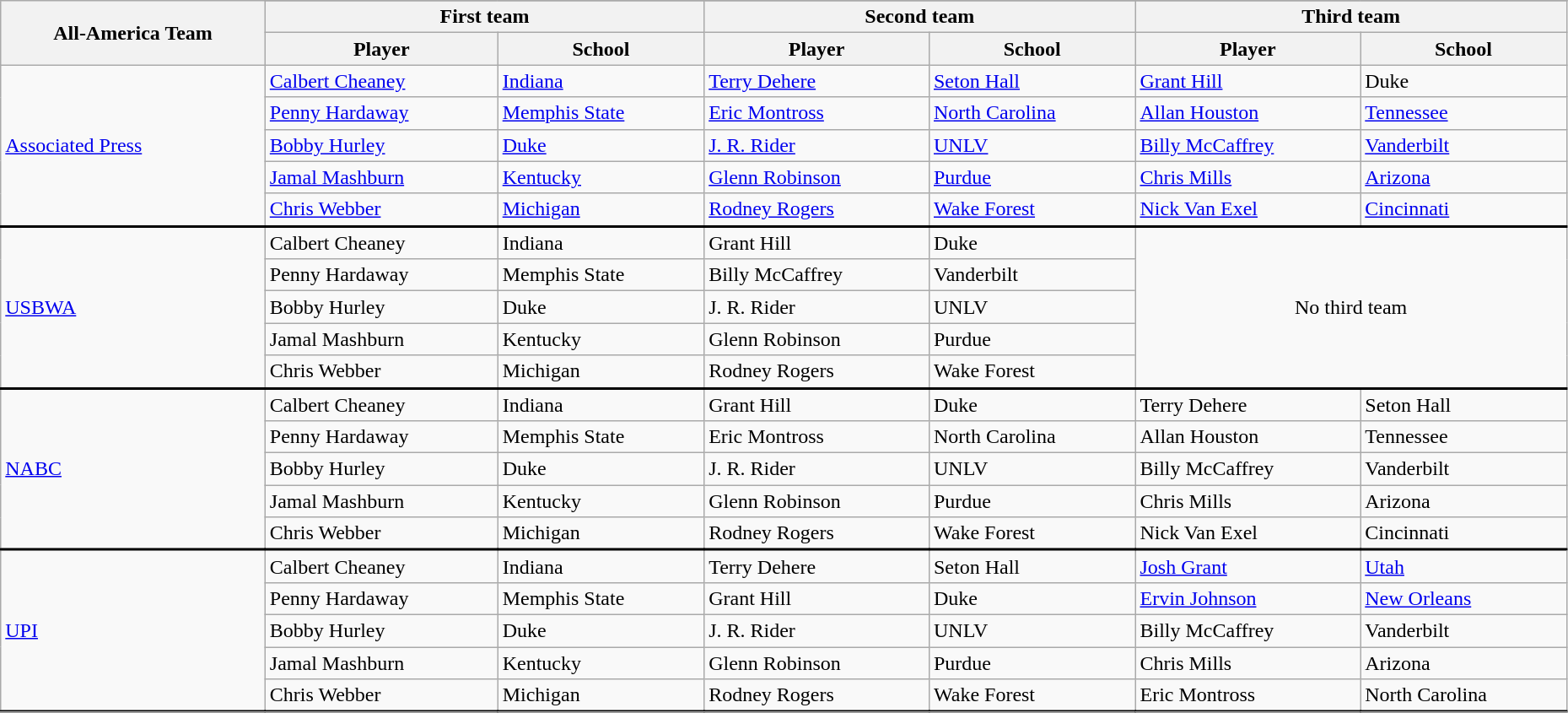<table class="wikitable" style="width:98%;">
<tr>
<th rowspan=3>All-America Team</th>
</tr>
<tr>
<th colspan=2>First team</th>
<th colspan=2>Second team</th>
<th colspan=2>Third team</th>
</tr>
<tr>
<th>Player</th>
<th>School</th>
<th>Player</th>
<th>School</th>
<th>Player</th>
<th>School</th>
</tr>
<tr>
<td rowspan=5><a href='#'>Associated Press</a></td>
<td><a href='#'>Calbert Cheaney</a></td>
<td><a href='#'>Indiana</a></td>
<td><a href='#'>Terry Dehere</a></td>
<td><a href='#'>Seton Hall</a></td>
<td><a href='#'>Grant Hill</a></td>
<td>Duke</td>
</tr>
<tr>
<td><a href='#'>Penny Hardaway</a></td>
<td><a href='#'>Memphis State</a></td>
<td><a href='#'>Eric Montross</a></td>
<td><a href='#'>North Carolina</a></td>
<td><a href='#'>Allan Houston</a></td>
<td><a href='#'>Tennessee</a></td>
</tr>
<tr>
<td><a href='#'>Bobby Hurley</a></td>
<td><a href='#'>Duke</a></td>
<td><a href='#'>J. R. Rider</a></td>
<td><a href='#'>UNLV</a></td>
<td><a href='#'>Billy McCaffrey</a></td>
<td><a href='#'>Vanderbilt</a></td>
</tr>
<tr>
<td><a href='#'>Jamal Mashburn</a></td>
<td><a href='#'>Kentucky</a></td>
<td><a href='#'>Glenn Robinson</a></td>
<td><a href='#'>Purdue</a></td>
<td><a href='#'>Chris Mills</a></td>
<td><a href='#'>Arizona</a></td>
</tr>
<tr>
<td><a href='#'>Chris Webber</a></td>
<td><a href='#'>Michigan</a></td>
<td><a href='#'>Rodney Rogers</a></td>
<td><a href='#'>Wake Forest</a></td>
<td><a href='#'>Nick Van Exel</a></td>
<td><a href='#'>Cincinnati</a></td>
</tr>
<tr style = "border-top:2px solid black;">
<td rowspan=5><a href='#'>USBWA</a></td>
<td>Calbert Cheaney</td>
<td>Indiana</td>
<td>Grant Hill</td>
<td>Duke</td>
<td rowspan=5 colspan=3 align=center>No third team</td>
</tr>
<tr>
<td>Penny Hardaway</td>
<td>Memphis State</td>
<td>Billy McCaffrey</td>
<td>Vanderbilt</td>
</tr>
<tr>
<td>Bobby Hurley</td>
<td>Duke</td>
<td>J. R. Rider</td>
<td>UNLV</td>
</tr>
<tr>
<td>Jamal Mashburn</td>
<td>Kentucky</td>
<td>Glenn Robinson</td>
<td>Purdue</td>
</tr>
<tr>
<td>Chris Webber</td>
<td>Michigan</td>
<td>Rodney Rogers</td>
<td>Wake Forest</td>
</tr>
<tr style = "border-top:2px solid black;">
<td rowspan=5><a href='#'>NABC</a></td>
<td>Calbert Cheaney</td>
<td>Indiana</td>
<td>Grant Hill</td>
<td>Duke</td>
<td>Terry Dehere</td>
<td>Seton Hall</td>
</tr>
<tr>
<td>Penny Hardaway</td>
<td>Memphis State</td>
<td>Eric Montross</td>
<td>North Carolina</td>
<td>Allan Houston</td>
<td>Tennessee</td>
</tr>
<tr>
<td>Bobby Hurley</td>
<td>Duke</td>
<td>J. R. Rider</td>
<td>UNLV</td>
<td>Billy McCaffrey</td>
<td>Vanderbilt</td>
</tr>
<tr>
<td>Jamal Mashburn</td>
<td>Kentucky</td>
<td>Glenn Robinson</td>
<td>Purdue</td>
<td>Chris Mills</td>
<td>Arizona</td>
</tr>
<tr>
<td>Chris Webber</td>
<td>Michigan</td>
<td>Rodney Rogers</td>
<td>Wake Forest</td>
<td>Nick Van Exel</td>
<td>Cincinnati</td>
</tr>
<tr style = "border-top:2px solid black;">
<td rowspan=5><a href='#'>UPI</a></td>
<td>Calbert Cheaney</td>
<td>Indiana</td>
<td>Terry Dehere</td>
<td>Seton Hall</td>
<td><a href='#'>Josh Grant</a></td>
<td><a href='#'>Utah</a></td>
</tr>
<tr>
<td>Penny Hardaway</td>
<td>Memphis State</td>
<td>Grant Hill</td>
<td>Duke</td>
<td><a href='#'>Ervin Johnson</a></td>
<td><a href='#'>New Orleans</a></td>
</tr>
<tr>
<td>Bobby Hurley</td>
<td>Duke</td>
<td>J. R. Rider</td>
<td>UNLV</td>
<td>Billy McCaffrey</td>
<td>Vanderbilt</td>
</tr>
<tr>
<td>Jamal Mashburn</td>
<td>Kentucky</td>
<td>Glenn Robinson</td>
<td>Purdue</td>
<td>Chris Mills</td>
<td>Arizona</td>
</tr>
<tr>
<td>Chris Webber</td>
<td>Michigan</td>
<td>Rodney Rogers</td>
<td>Wake Forest</td>
<td>Eric Montross</td>
<td>North Carolina</td>
</tr>
<tr style = "border-top:2px solid black;">
</tr>
</table>
